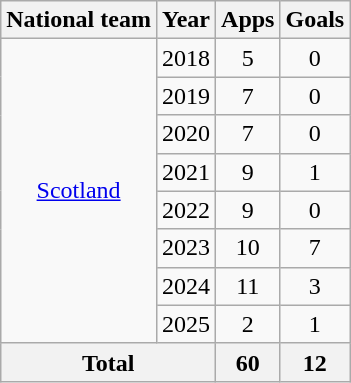<table class="wikitable" style="text-align: center;">
<tr>
<th>National team</th>
<th>Year</th>
<th>Apps</th>
<th>Goals</th>
</tr>
<tr>
<td rowspan="8"><a href='#'>Scotland</a></td>
<td>2018</td>
<td>5</td>
<td>0</td>
</tr>
<tr>
<td>2019</td>
<td>7</td>
<td>0</td>
</tr>
<tr>
<td>2020</td>
<td>7</td>
<td>0</td>
</tr>
<tr>
<td>2021</td>
<td>9</td>
<td>1</td>
</tr>
<tr>
<td>2022</td>
<td>9</td>
<td>0</td>
</tr>
<tr>
<td>2023</td>
<td>10</td>
<td>7</td>
</tr>
<tr>
<td>2024</td>
<td>11</td>
<td>3</td>
</tr>
<tr>
<td>2025</td>
<td>2</td>
<td>1</td>
</tr>
<tr>
<th colspan="2">Total</th>
<th>60</th>
<th>12</th>
</tr>
</table>
